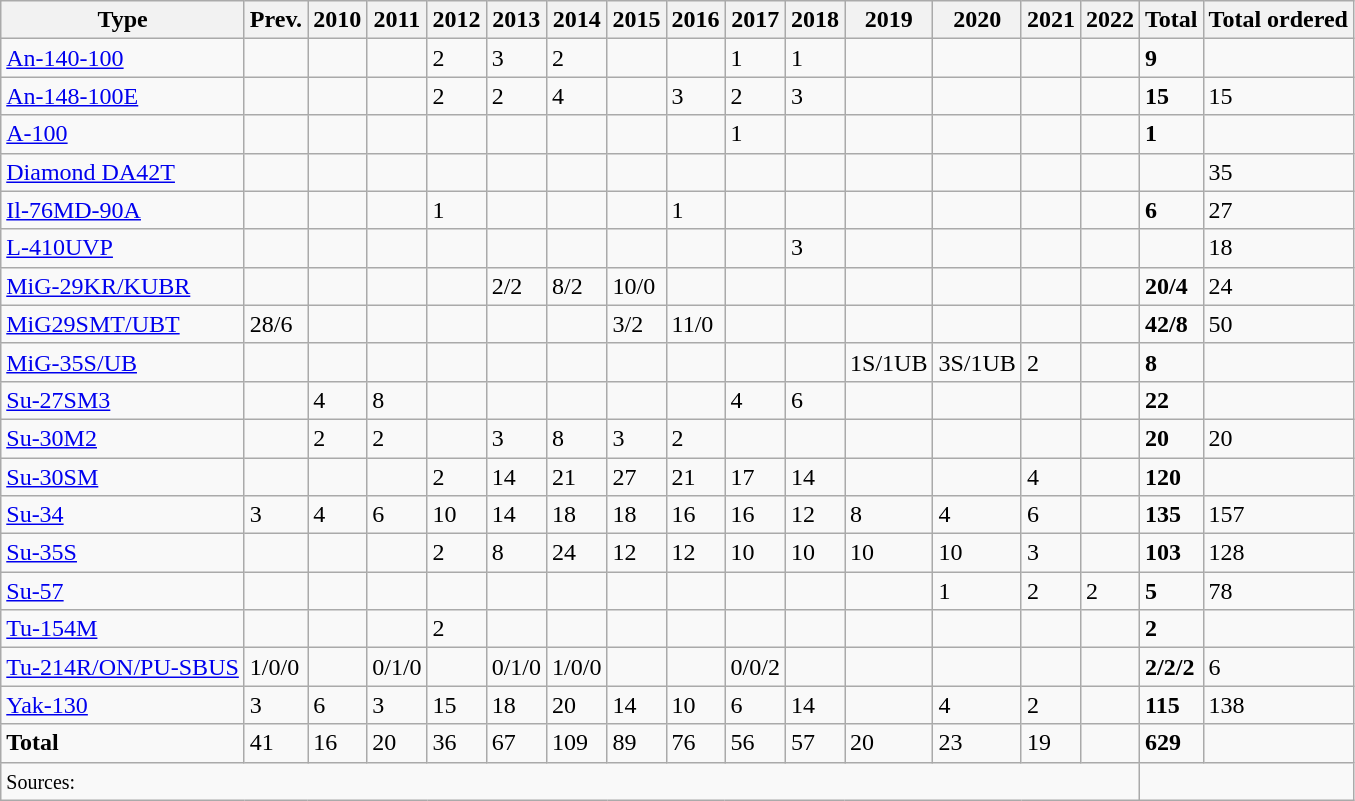<table class="wikitable nowrap">
<tr>
<th>Type</th>
<th>Prev.</th>
<th>2010</th>
<th>2011</th>
<th>2012</th>
<th>2013</th>
<th>2014</th>
<th>2015</th>
<th>2016</th>
<th>2017</th>
<th>2018</th>
<th>2019</th>
<th>2020</th>
<th>2021</th>
<th>2022</th>
<th>Total</th>
<th>Total ordered</th>
</tr>
<tr>
<td><a href='#'>An-140-100</a></td>
<td></td>
<td></td>
<td></td>
<td>2</td>
<td>3</td>
<td>2</td>
<td></td>
<td></td>
<td>1</td>
<td>1</td>
<td></td>
<td></td>
<td></td>
<td></td>
<td><strong>9</strong></td>
<td></td>
</tr>
<tr>
<td><a href='#'>An-148-100E</a></td>
<td></td>
<td></td>
<td></td>
<td>2</td>
<td>2</td>
<td>4</td>
<td></td>
<td>3</td>
<td>2</td>
<td>3</td>
<td></td>
<td></td>
<td></td>
<td></td>
<td><strong>15</strong></td>
<td>15</td>
</tr>
<tr>
<td><a href='#'>A-100</a></td>
<td></td>
<td></td>
<td></td>
<td></td>
<td></td>
<td></td>
<td></td>
<td></td>
<td>1</td>
<td></td>
<td></td>
<td></td>
<td></td>
<td></td>
<td><strong>1</strong></td>
<td></td>
</tr>
<tr>
<td><a href='#'>Diamond DA42T</a></td>
<td></td>
<td></td>
<td></td>
<td></td>
<td></td>
<td></td>
<td></td>
<td></td>
<td></td>
<td></td>
<td></td>
<td></td>
<td></td>
<td></td>
<td></td>
<td>35</td>
</tr>
<tr>
<td><a href='#'>Il-76MD-90A</a></td>
<td></td>
<td></td>
<td></td>
<td>1</td>
<td></td>
<td></td>
<td></td>
<td>1</td>
<td></td>
<td></td>
<td></td>
<td></td>
<td></td>
<td></td>
<td><strong>6</strong></td>
<td>27</td>
</tr>
<tr>
<td><a href='#'>L-410UVP</a></td>
<td></td>
<td></td>
<td></td>
<td></td>
<td></td>
<td></td>
<td></td>
<td></td>
<td></td>
<td>3</td>
<td></td>
<td></td>
<td></td>
<td></td>
<td></td>
<td>18</td>
</tr>
<tr>
<td><a href='#'>MiG-29KR/KUBR</a></td>
<td></td>
<td></td>
<td></td>
<td></td>
<td>2/2</td>
<td>8/2</td>
<td>10/0</td>
<td></td>
<td></td>
<td></td>
<td></td>
<td></td>
<td></td>
<td></td>
<td><strong>20/4</strong></td>
<td>24</td>
</tr>
<tr>
<td><a href='#'>MiG29SMT/UBT</a></td>
<td>28/6</td>
<td></td>
<td></td>
<td></td>
<td></td>
<td></td>
<td>3/2</td>
<td>11/0</td>
<td></td>
<td></td>
<td></td>
<td></td>
<td></td>
<td></td>
<td><strong>42/8</strong></td>
<td>50</td>
</tr>
<tr>
<td><a href='#'>MiG-35S/UB</a></td>
<td></td>
<td></td>
<td></td>
<td></td>
<td></td>
<td></td>
<td></td>
<td></td>
<td></td>
<td></td>
<td>1S/1UB</td>
<td>3S/1UB </td>
<td>2</td>
<td></td>
<td><strong>8</strong></td>
<td></td>
</tr>
<tr>
<td><a href='#'>Su-27SM3</a></td>
<td></td>
<td>4</td>
<td>8</td>
<td></td>
<td></td>
<td></td>
<td></td>
<td></td>
<td>4</td>
<td>6</td>
<td></td>
<td></td>
<td></td>
<td></td>
<td><strong>22</strong></td>
<td></td>
</tr>
<tr>
<td><a href='#'>Su-30M2</a></td>
<td></td>
<td>2</td>
<td>2</td>
<td></td>
<td>3</td>
<td>8</td>
<td>3</td>
<td>2</td>
<td></td>
<td></td>
<td></td>
<td></td>
<td></td>
<td></td>
<td><strong>20</strong></td>
<td>20</td>
</tr>
<tr>
<td><a href='#'>Su-30SM</a></td>
<td></td>
<td></td>
<td></td>
<td>2</td>
<td>14</td>
<td>21</td>
<td>27</td>
<td>21</td>
<td>17</td>
<td>14</td>
<td></td>
<td></td>
<td>4</td>
<td></td>
<td><strong>120</strong></td>
<td></td>
</tr>
<tr>
<td><a href='#'>Su-34</a></td>
<td>3</td>
<td>4</td>
<td>6</td>
<td>10</td>
<td>14</td>
<td>18</td>
<td>18</td>
<td>16</td>
<td>16</td>
<td>12</td>
<td>8</td>
<td>4 </td>
<td>6 </td>
<td></td>
<td><strong>135</strong></td>
<td>157</td>
</tr>
<tr>
<td><a href='#'>Su-35S</a></td>
<td></td>
<td></td>
<td></td>
<td>2</td>
<td>8</td>
<td>24</td>
<td>12</td>
<td>12</td>
<td>10</td>
<td>10</td>
<td>10 </td>
<td>10 </td>
<td>3</td>
<td></td>
<td><strong>103</strong></td>
<td>128</td>
</tr>
<tr>
<td><a href='#'>Su-57</a></td>
<td></td>
<td></td>
<td></td>
<td></td>
<td></td>
<td></td>
<td></td>
<td></td>
<td></td>
<td></td>
<td></td>
<td>1</td>
<td>2</td>
<td>2</td>
<td><strong>5</strong></td>
<td>78</td>
</tr>
<tr>
<td><a href='#'>Tu-154M</a></td>
<td></td>
<td></td>
<td></td>
<td>2</td>
<td></td>
<td></td>
<td></td>
<td></td>
<td></td>
<td></td>
<td></td>
<td></td>
<td></td>
<td></td>
<td><strong>2</strong></td>
<td></td>
</tr>
<tr>
<td><a href='#'>Tu-214R/ON/PU-SBUS</a></td>
<td>1/0/0</td>
<td></td>
<td>0/1/0</td>
<td></td>
<td>0/1/0</td>
<td>1/0/0</td>
<td></td>
<td></td>
<td>0/0/2</td>
<td></td>
<td></td>
<td></td>
<td></td>
<td></td>
<td><strong>2/2/2</strong></td>
<td>6</td>
</tr>
<tr>
<td><a href='#'>Yak-130</a></td>
<td>3</td>
<td>6</td>
<td>3</td>
<td>15</td>
<td>18</td>
<td>20</td>
<td>14</td>
<td>10</td>
<td>6</td>
<td>14</td>
<td></td>
<td>4 </td>
<td>2 </td>
<td></td>
<td><strong>115</strong></td>
<td>138</td>
</tr>
<tr>
<td><strong>Total</strong></td>
<td>41</td>
<td>16</td>
<td>20</td>
<td>36</td>
<td>67</td>
<td>109</td>
<td>89</td>
<td>76</td>
<td>56</td>
<td>57</td>
<td>20</td>
<td>23</td>
<td>19</td>
<td></td>
<td><strong>629</strong></td>
<td></td>
</tr>
<tr>
<td colspan="15"><small>Sources:</small> </td>
</tr>
</table>
